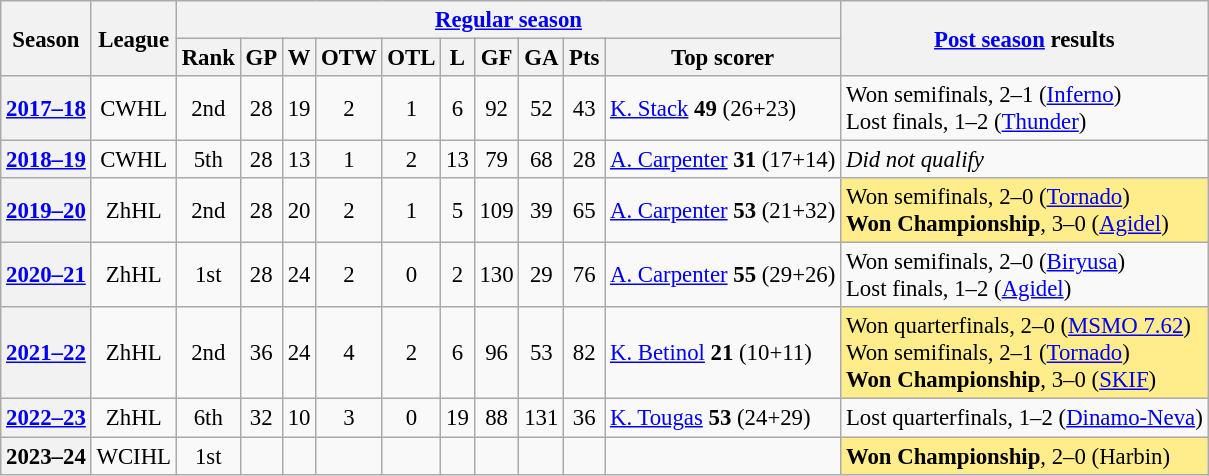<table class="wikitable" style="text-align: center; font-size: 95%">
<tr>
<th rowspan="2">Season</th>
<th rowspan="2">League</th>
<th colspan="10"><a href='#'>Regular season</a></th>
<th rowspan="2"><a href='#'>Post season</a> results</th>
</tr>
<tr>
<th>Rank</th>
<th>GP</th>
<th>W</th>
<th>OTW</th>
<th>OTL</th>
<th>L</th>
<th>GF</th>
<th>GA</th>
<th>Pts</th>
<th>Top scorer</th>
</tr>
<tr>
<th><a href='#'>2017–18</a></th>
<td>CWHL</td>
<td>2nd</td>
<td>28</td>
<td>19</td>
<td>2</td>
<td>1</td>
<td>6</td>
<td>92</td>
<td>52</td>
<td>43</td>
<td align="left"> <a href='#'>K. Stack</a> <strong>49</strong> (26+23)</td>
<td align=left>Won semifinals, 2–1 (<a href='#'>Inferno</a>)<br>Lost finals, 1–2 (<a href='#'>Thunder</a>)</td>
</tr>
<tr>
<th><a href='#'>2018–19</a></th>
<td>CWHL</td>
<td>5th</td>
<td>28</td>
<td>13</td>
<td>1</td>
<td>2</td>
<td>13</td>
<td>79</td>
<td>68</td>
<td>28</td>
<td align="left"> <a href='#'>A. Carpenter</a> <strong>31</strong> (17+14)</td>
<td align=left><em>Did not qualify</em></td>
</tr>
<tr>
<th><a href='#'>2019–20</a></th>
<td>ZhHL</td>
<td>2nd</td>
<td>28</td>
<td>20</td>
<td>2</td>
<td>1</td>
<td>5</td>
<td>109</td>
<td>39</td>
<td>65</td>
<td align="left"> <a href='#'>A. Carpenter</a> <strong>53</strong> (21+32)</td>
<td align=left style="background:#FFEC8B">Won semifinals, 2–0 (<a href='#'>Tornado</a>)<br><strong>Won Championship</strong>, 3–0 (<a href='#'>Agidel</a>)</td>
</tr>
<tr>
<th><a href='#'>2020–21</a></th>
<td>ZhHL</td>
<td>1st</td>
<td>28</td>
<td>24</td>
<td>2</td>
<td>0</td>
<td>2</td>
<td>130</td>
<td>29</td>
<td>76</td>
<td align="left"> <a href='#'>A. Carpenter</a> <strong>55</strong> (29+26)</td>
<td align=left>Won semifinals, 2–0 (<a href='#'>Biryusa</a>)<br> Lost finals, 1–2 (<a href='#'>Agidel</a>)</td>
</tr>
<tr>
<th><a href='#'>2021–22</a></th>
<td>ZhHL</td>
<td>2nd</td>
<td>36</td>
<td>24</td>
<td>4</td>
<td>2</td>
<td>6</td>
<td>96</td>
<td>53</td>
<td>82</td>
<td align="left"> <a href='#'>K. Betinol</a> <strong>21</strong> (10+11)</td>
<td align=left style="background:#FFEC8B">Won quarterfinals, 2–0 (<a href='#'>MSMO 7.62</a>)<br>Won semifinals, 2–1 (<a href='#'>Tornado</a>)<br><strong>Won Championship</strong>, 3–0 (<a href='#'>SKIF</a>)</td>
</tr>
<tr>
<th><a href='#'>2022–23</a></th>
<td>ZhHL</td>
<td>6th</td>
<td>32</td>
<td>10</td>
<td>3</td>
<td>0</td>
<td>19</td>
<td>88</td>
<td>131</td>
<td>36</td>
<td align="left"> <a href='#'>K. Tougas</a> <strong>53</strong> (24+29)</td>
<td align=left>Lost quarterfinals, 1–2 (<a href='#'>Dinamo-Neva</a>)</td>
</tr>
<tr>
<th>2023–24</th>
<td>WCIHL</td>
<td>1st</td>
<td></td>
<td></td>
<td></td>
<td></td>
<td></td>
<td></td>
<td></td>
<td></td>
<td align="left"></td>
<td align="left" style="background:#FFEC8B"><strong>Won Championship</strong>, 2–0 (Harbin)</td>
</tr>
</table>
